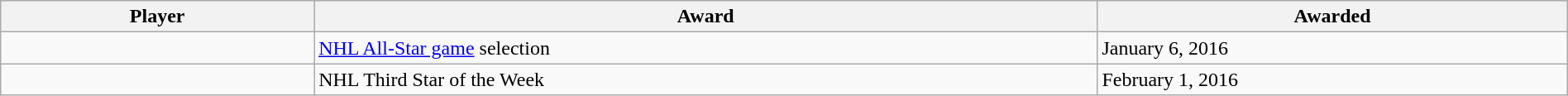<table class="wikitable sortable" style="width:100%;">
<tr>
<th style="width:20%;">Player</th>
<th style="width:50%;">Award</th>
<th style="width:30%;" data-sort-type="date">Awarded</th>
</tr>
<tr>
<td></td>
<td><a href='#'>NHL All-Star game</a> selection</td>
<td>January 6, 2016</td>
</tr>
<tr>
<td></td>
<td>NHL Third Star of the Week</td>
<td>February 1, 2016</td>
</tr>
</table>
